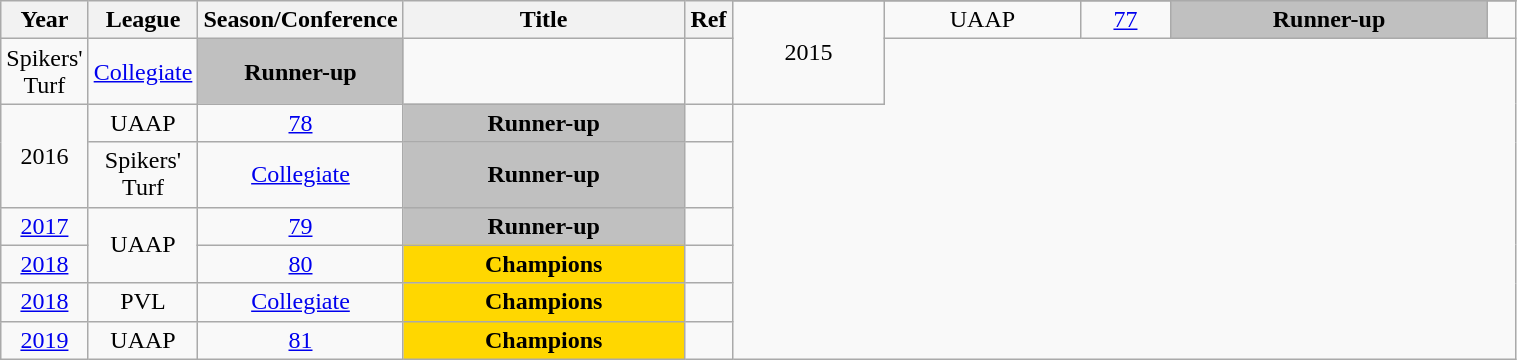<table class="wikitable sortable" style="text-align:center" width="80%">
<tr>
<th style="width:5px;" rowspan="2">Year</th>
<th style="width:25px;" rowspan="2">League</th>
<th style="width:100px;" rowspan="2">Season/Conference</th>
<th style="width:180px;" rowspan="2">Title</th>
<th style="width:25px;" rowspan="2">Ref</th>
</tr>
<tr align=center>
<td rowspan=2>2015</td>
<td rowspan=1>UAAP</td>
<td><a href='#'>77</a></td>
<td style="background:silver;"><strong>Runner-up</strong></td>
<td></td>
</tr>
<tr align=center>
<td>Spikers' Turf</td>
<td><a href='#'>Collegiate</a></td>
<td style="background:silver;"><strong>Runner-up</strong></td>
<td></td>
</tr>
<tr align=center>
<td rowspan=2>2016</td>
<td rowspan=1>UAAP</td>
<td><a href='#'>78</a></td>
<td style="background:silver;"><strong>Runner-up</strong></td>
<td></td>
</tr>
<tr align=center>
<td>Spikers' Turf</td>
<td><a href='#'>Collegiate</a></td>
<td style="background:silver;"><strong>Runner-up</strong></td>
<td></td>
</tr>
<tr align=center>
<td><a href='#'>2017</a></td>
<td rowspan=2>UAAP</td>
<td><a href='#'>79</a></td>
<td style="background:silver;"><strong>Runner-up</strong></td>
<td></td>
</tr>
<tr align=center>
<td><a href='#'>2018</a></td>
<td><a href='#'>80</a></td>
<td style="background:gold;"><strong>Champions</strong></td>
<td></td>
</tr>
<tr align=center>
<td><a href='#'>2018</a></td>
<td>PVL</td>
<td><a href='#'>Collegiate</a></td>
<td style="background:gold;"><strong>Champions</strong></td>
<td></td>
</tr>
<tr align=center>
<td><a href='#'>2019</a></td>
<td>UAAP</td>
<td><a href='#'>81</a></td>
<td style="background:gold;"><strong>Champions</strong></td>
<td></td>
</tr>
</table>
